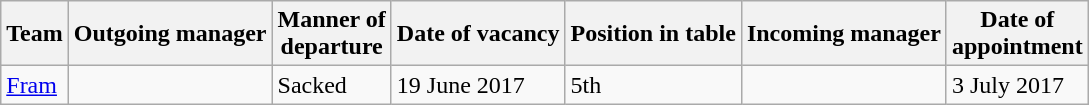<table class="wikitable sortable">
<tr>
<th>Team</th>
<th>Outgoing manager</th>
<th>Manner of<br>departure</th>
<th>Date of vacancy</th>
<th>Position in table</th>
<th>Incoming manager</th>
<th>Date of<br>appointment</th>
</tr>
<tr>
<td><a href='#'>Fram</a></td>
<td> </td>
<td rowspan=1>Sacked</td>
<td>19 June 2017</td>
<td>5th</td>
<td> </td>
<td>3 July 2017</td>
</tr>
</table>
